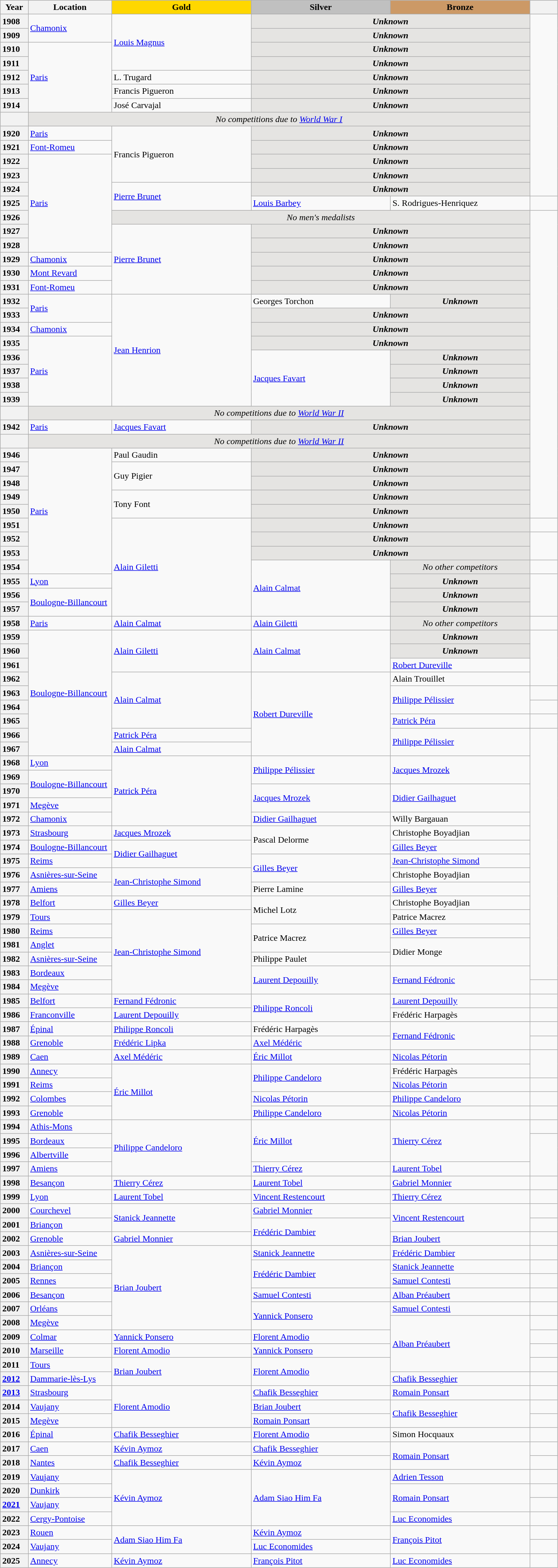<table class="wikitable unsortable" style="text-align:left; width:80%">
<tr>
<th scope="col" style="text-align:center; width:5%">Year</th>
<th scope="col" style="text-align:center; width:15%">Location</th>
<td scope="col" style="text-align:center; width:25%; background:gold"><strong>Gold</strong></td>
<td scope="col" style="text-align:center; width:25%; background:silver"><strong>Silver</strong></td>
<td scope="col" style="text-align:center; width:25%; background:#c96"><strong>Bronze</strong></td>
<th scope="col" style="text-align:center; width:5%"></th>
</tr>
<tr>
<th scope="row" style="text-align:left">1908</th>
<td rowspan="2"><a href='#'>Chamonix</a></td>
<td rowspan="4"><a href='#'>Louis Magnus</a></td>
<td colspan="2" align="center" bgcolor="e5e4e2"><strong><em>Unknown</em></strong></td>
<td rowspan="13"></td>
</tr>
<tr>
<th scope="row" style="text-align:left">1909</th>
<td colspan="2" align="center" bgcolor="e5e4e2"><strong><em>Unknown</em></strong></td>
</tr>
<tr>
<th scope="row" style="text-align:left">1910</th>
<td rowspan="5"><a href='#'>Paris</a></td>
<td colspan="2" align="center" bgcolor="e5e4e2"><strong><em>Unknown</em></strong></td>
</tr>
<tr>
<th scope="row" style="text-align:left">1911</th>
<td colspan="2" align="center" bgcolor="e5e4e2"><strong><em>Unknown</em></strong></td>
</tr>
<tr>
<th scope="row" style="text-align:left">1912</th>
<td>L. Trugard</td>
<td colspan="2" align="center" bgcolor="e5e4e2"><strong><em>Unknown</em></strong></td>
</tr>
<tr>
<th scope="row" style="text-align:left">1913</th>
<td>Francis Pigueron</td>
<td colspan="2" align="center" bgcolor="e5e4e2"><strong><em>Unknown</em></strong></td>
</tr>
<tr>
<th scope="row" style="text-align:left">1914</th>
<td>José Carvajal</td>
<td colspan="2" align="center" bgcolor="e5e4e2"><strong><em>Unknown</em></strong></td>
</tr>
<tr>
<th scope="row" style="text-align:left"></th>
<td colspan="4" align="center" bgcolor="e5e4e2"><em>No competitions due to <a href='#'>World War I</a></em></td>
</tr>
<tr>
<th scope="row" style="text-align:left">1920</th>
<td><a href='#'>Paris</a></td>
<td rowspan="4">Francis Pigueron</td>
<td colspan="2" align="center" bgcolor="e5e4e2"><strong><em>Unknown</em></strong></td>
</tr>
<tr>
<th scope="row" style="text-align:left">1921</th>
<td><a href='#'>Font-Romeu</a></td>
<td colspan="2" align="center" bgcolor="e5e4e2"><strong><em>Unknown</em></strong></td>
</tr>
<tr>
<th scope="row" style="text-align:left">1922</th>
<td rowspan="7"><a href='#'>Paris</a></td>
<td colspan="2" align="center" bgcolor="e5e4e2"><strong><em>Unknown</em></strong></td>
</tr>
<tr>
<th scope="row" style="text-align:left">1923</th>
<td colspan="2" align="center" bgcolor="e5e4e2"><strong><em>Unknown</em></strong></td>
</tr>
<tr>
<th scope="row" style="text-align:left">1924</th>
<td rowspan="2"><a href='#'>Pierre Brunet</a></td>
<td colspan="2" align="center" bgcolor="e5e4e2"><strong><em>Unknown</em></strong></td>
</tr>
<tr>
<th scope="row" style="text-align:left">1925</th>
<td><a href='#'>Louis Barbey</a></td>
<td>S. Rodrigues-Henriquez</td>
<td></td>
</tr>
<tr>
<th scope="row" style="text-align:left">1926</th>
<td colspan="3" align="center" bgcolor="e5e4e2"><em>No men's medalists</em></td>
<td rowspan="22"></td>
</tr>
<tr>
<th scope="row" style="text-align:left">1927</th>
<td rowspan="5"><a href='#'>Pierre Brunet</a></td>
<td colspan="2" align="center" bgcolor="e5e4e2"><strong><em>Unknown</em></strong></td>
</tr>
<tr>
<th scope="row" style="text-align:left">1928</th>
<td colspan="2" align="center" bgcolor="e5e4e2"><strong><em>Unknown</em></strong></td>
</tr>
<tr>
<th scope="row" style="text-align:left">1929</th>
<td><a href='#'>Chamonix</a></td>
<td colspan="2" align="center" bgcolor="e5e4e2"><strong><em>Unknown</em></strong></td>
</tr>
<tr>
<th scope="row" style="text-align:left">1930</th>
<td><a href='#'>Mont Revard</a></td>
<td colspan="2" align="center" bgcolor="e5e4e2"><strong><em>Unknown</em></strong></td>
</tr>
<tr>
<th scope="row" style="text-align:left">1931</th>
<td><a href='#'>Font-Romeu</a></td>
<td colspan="2" align="center" bgcolor="e5e4e2"><strong><em>Unknown</em></strong></td>
</tr>
<tr>
<th scope="row" style="text-align:left">1932</th>
<td rowspan="2"><a href='#'>Paris</a></td>
<td rowspan="8"><a href='#'>Jean Henrion</a></td>
<td>Georges Torchon</td>
<td align="center" bgcolor="e5e4e2"><strong><em>Unknown</em></strong></td>
</tr>
<tr>
<th scope="row" style="text-align:left">1933</th>
<td colspan="2" align="center" bgcolor="e5e4e2"><strong><em>Unknown</em></strong></td>
</tr>
<tr>
<th scope="row" style="text-align:left">1934</th>
<td><a href='#'>Chamonix</a></td>
<td colspan="2" align="center" bgcolor="e5e4e2"><strong><em>Unknown</em></strong></td>
</tr>
<tr>
<th scope="row" style="text-align:left">1935</th>
<td rowspan="5"><a href='#'>Paris</a></td>
<td colspan="2" align="center" bgcolor="e5e4e2"><strong><em>Unknown</em></strong></td>
</tr>
<tr>
<th scope="row" style="text-align:left">1936</th>
<td rowspan="4"><a href='#'>Jacques Favart</a></td>
<td align="center" bgcolor="e5e4e2"><strong><em>Unknown</em></strong></td>
</tr>
<tr>
<th scope="row" style="text-align:left">1937</th>
<td align="center" bgcolor="e5e4e2"><strong><em>Unknown</em></strong></td>
</tr>
<tr>
<th scope="row" style="text-align:left">1938</th>
<td align="center" bgcolor="e5e4e2"><strong><em>Unknown</em></strong></td>
</tr>
<tr>
<th scope="row" style="text-align:left">1939</th>
<td align="center" bgcolor="e5e4e2"><strong><em>Unknown</em></strong></td>
</tr>
<tr>
<th scope="row" style="text-align:left"></th>
<td colspan="4" align="center" bgcolor="e5e4e2"><em>No competitions due to <a href='#'>World War II</a></em></td>
</tr>
<tr>
<th scope="row" style="text-align:left">1942</th>
<td><a href='#'>Paris</a></td>
<td><a href='#'>Jacques Favart</a></td>
<td colspan="2" align="center" bgcolor="e5e4e2"><strong><em>Unknown</em></strong></td>
</tr>
<tr>
<th scope="row" style="text-align:left"></th>
<td colspan="4" align="center" bgcolor="e5e4e2"><em>No competitions due to <a href='#'>World War II</a></em></td>
</tr>
<tr>
<th scope="row" style="text-align:left">1946</th>
<td rowspan="9"><a href='#'>Paris</a></td>
<td>Paul Gaudin</td>
<td colspan="2" align="center" bgcolor="e5e4e2"><strong><em>Unknown</em></strong></td>
</tr>
<tr>
<th scope="row" style="text-align:left">1947</th>
<td rowspan="2">Guy Pigier</td>
<td colspan="2" align="center" bgcolor="e5e4e2"><strong><em>Unknown</em></strong></td>
</tr>
<tr>
<th scope="row" style="text-align:left">1948</th>
<td colspan="2" align="center" bgcolor="e5e4e2"><strong><em>Unknown</em></strong></td>
</tr>
<tr>
<th scope="row" style="text-align:left">1949</th>
<td rowspan="2">Tony Font</td>
<td colspan="2" align="center" bgcolor="e5e4e2"><strong><em>Unknown</em></strong></td>
</tr>
<tr>
<th scope="row" style="text-align:left">1950</th>
<td colspan="2" align="center" bgcolor="e5e4e2"><strong><em>Unknown</em></strong></td>
</tr>
<tr>
<th scope="row" style="text-align:left">1951</th>
<td rowspan="7"><a href='#'>Alain Giletti</a></td>
<td colspan="2" align="center" bgcolor="e5e4e2"><strong><em>Unknown</em></strong></td>
<td></td>
</tr>
<tr>
<th scope="row" style="text-align:left">1952</th>
<td colspan="2" align="center" bgcolor="e5e4e2"><strong><em>Unknown</em></strong></td>
<td rowspan="2"></td>
</tr>
<tr>
<th scope="row" style="text-align:left">1953</th>
<td colspan="2" align="center" bgcolor="e5e4e2"><strong><em>Unknown</em></strong></td>
</tr>
<tr>
<th scope="row" style="text-align:left">1954</th>
<td rowspan="4"><a href='#'>Alain Calmat</a></td>
<td align="center" bgcolor="e5e4e2"><em>No other competitors</em></td>
<td></td>
</tr>
<tr>
<th scope="row" style="text-align:left">1955</th>
<td><a href='#'>Lyon</a></td>
<td align="center" bgcolor="e5e4e2"><strong><em>Unknown</em></strong></td>
<td rowspan="3"></td>
</tr>
<tr>
<th scope="row" style="text-align:left">1956</th>
<td rowspan="2"><a href='#'>Boulogne-Billancourt</a></td>
<td align="center" bgcolor="e5e4e2"><strong><em>Unknown</em></strong></td>
</tr>
<tr>
<th scope="row" style="text-align:left">1957</th>
<td align="center" bgcolor="e5e4e2"><strong><em>Unknown</em></strong></td>
</tr>
<tr>
<th scope="row" style="text-align:left">1958</th>
<td><a href='#'>Paris</a></td>
<td><a href='#'>Alain Calmat</a></td>
<td><a href='#'>Alain Giletti</a></td>
<td bgcolor="e5e4e2" align="center"><em>No other competitors</em></td>
<td></td>
</tr>
<tr>
<th scope="row" style="text-align:left">1959</th>
<td rowspan="9"><a href='#'>Boulogne-Billancourt</a></td>
<td rowspan="3"><a href='#'>Alain Giletti</a></td>
<td rowspan="3"><a href='#'>Alain Calmat</a></td>
<td bgcolor="e5e4e2" align="center"><strong><em>Unknown</em></strong></td>
<td rowspan="4"></td>
</tr>
<tr>
<th scope="row" style="text-align:left">1960</th>
<td align="center" bgcolor="e5e4e2"><strong><em>Unknown</em></strong></td>
</tr>
<tr>
<th scope="row" style="text-align:left">1961</th>
<td><a href='#'>Robert Dureville</a></td>
</tr>
<tr>
<th scope="row" style="text-align:left">1962</th>
<td rowspan="4"><a href='#'>Alain Calmat</a></td>
<td rowspan="6"><a href='#'>Robert Dureville</a></td>
<td>Alain Trouillet</td>
</tr>
<tr>
<th scope="row" style="text-align:left">1963</th>
<td rowspan="2"><a href='#'>Philippe Pélissier</a></td>
<td></td>
</tr>
<tr>
<th scope="row" style="text-align:left">1964</th>
<td></td>
</tr>
<tr>
<th scope="row" style="text-align:left">1965</th>
<td><a href='#'>Patrick Péra</a></td>
<td></td>
</tr>
<tr>
<th scope="row" style="text-align:left">1966</th>
<td><a href='#'>Patrick Péra</a></td>
<td rowspan="2"><a href='#'>Philippe Pélissier</a></td>
<td rowspan="18"></td>
</tr>
<tr>
<th scope="row" style="text-align:left">1967</th>
<td><a href='#'>Alain Calmat</a></td>
</tr>
<tr>
<th scope="row" style="text-align:left">1968</th>
<td><a href='#'>Lyon</a></td>
<td rowspan="5"><a href='#'>Patrick Péra</a></td>
<td rowspan="2"><a href='#'>Philippe Pélissier</a></td>
<td rowspan="2"><a href='#'>Jacques Mrozek</a></td>
</tr>
<tr>
<th scope="row" style="text-align:left">1969</th>
<td rowspan="2"><a href='#'>Boulogne-Billancourt</a></td>
</tr>
<tr>
<th scope="row" style="text-align:left">1970</th>
<td rowspan="2"><a href='#'>Jacques Mrozek</a></td>
<td rowspan="2"><a href='#'>Didier Gailhaguet</a></td>
</tr>
<tr>
<th scope="row" style="text-align:left">1971</th>
<td><a href='#'>Megève</a></td>
</tr>
<tr>
<th scope="row" style="text-align:left">1972</th>
<td><a href='#'>Chamonix</a></td>
<td><a href='#'>Didier Gailhaguet</a></td>
<td>Willy Bargauan</td>
</tr>
<tr>
<th scope="row" style="text-align:left">1973</th>
<td><a href='#'>Strasbourg</a></td>
<td><a href='#'>Jacques Mrozek</a></td>
<td rowspan="2">Pascal Delorme</td>
<td>Christophe Boyadjian</td>
</tr>
<tr>
<th scope="row" style="text-align:left">1974</th>
<td><a href='#'>Boulogne-Billancourt</a></td>
<td rowspan="2"><a href='#'>Didier Gailhaguet</a></td>
<td><a href='#'>Gilles Beyer</a></td>
</tr>
<tr>
<th scope="row" style="text-align:left">1975</th>
<td><a href='#'>Reims</a></td>
<td rowspan="2"><a href='#'>Gilles Beyer</a></td>
<td><a href='#'>Jean-Christophe Simond</a></td>
</tr>
<tr>
<th scope="row" style="text-align:left">1976</th>
<td><a href='#'>Asnières-sur-Seine</a></td>
<td rowspan="2"><a href='#'>Jean-Christophe Simond</a></td>
<td>Christophe Boyadjian</td>
</tr>
<tr>
<th scope="row" style="text-align:left">1977</th>
<td><a href='#'>Amiens</a></td>
<td>Pierre Lamine</td>
<td><a href='#'>Gilles Beyer</a></td>
</tr>
<tr>
<th scope="row" style="text-align:left">1978</th>
<td><a href='#'>Belfort</a></td>
<td><a href='#'>Gilles Beyer</a></td>
<td rowspan="2">Michel Lotz</td>
<td>Christophe Boyadjian</td>
</tr>
<tr>
<th scope="row" style="text-align:left">1979</th>
<td><a href='#'>Tours</a></td>
<td rowspan="6"><a href='#'>Jean-Christophe Simond</a></td>
<td>Patrice Macrez</td>
</tr>
<tr>
<th scope="row" style="text-align:left">1980</th>
<td><a href='#'>Reims</a></td>
<td rowspan="2">Patrice Macrez</td>
<td><a href='#'>Gilles Beyer</a></td>
</tr>
<tr>
<th scope="row" style="text-align:left">1981</th>
<td><a href='#'>Anglet</a></td>
<td rowspan="2">Didier Monge</td>
</tr>
<tr>
<th scope="row" style="text-align:left">1982</th>
<td><a href='#'>Asnières-sur-Seine</a></td>
<td>Philippe Paulet</td>
</tr>
<tr>
<th scope="row" style="text-align:left">1983</th>
<td><a href='#'>Bordeaux</a></td>
<td rowspan="2"><a href='#'>Laurent Depouilly</a></td>
<td rowspan="2"><a href='#'>Fernand Fédronic</a></td>
</tr>
<tr>
<th scope="row" style="text-align:left">1984</th>
<td><a href='#'>Megève</a></td>
<td></td>
</tr>
<tr>
<th scope="row" style="text-align:left">1985</th>
<td><a href='#'>Belfort</a></td>
<td><a href='#'>Fernand Fédronic</a></td>
<td rowspan="2"><a href='#'>Philippe Roncoli</a></td>
<td><a href='#'>Laurent Depouilly</a></td>
<td></td>
</tr>
<tr>
<th scope="row" style="text-align:left">1986</th>
<td><a href='#'>Franconville</a></td>
<td><a href='#'>Laurent Depouilly</a></td>
<td>Frédéric Harpagès</td>
<td></td>
</tr>
<tr>
<th scope="row" style="text-align:left">1987</th>
<td><a href='#'>Épinal</a></td>
<td><a href='#'>Philippe Roncoli</a></td>
<td>Frédéric Harpagès</td>
<td rowspan="2"><a href='#'>Fernand Fédronic</a></td>
<td></td>
</tr>
<tr>
<th scope="row" style="text-align:left">1988</th>
<td><a href='#'>Grenoble</a></td>
<td><a href='#'>Frédéric Lipka</a></td>
<td><a href='#'>Axel Médéric</a></td>
<td></td>
</tr>
<tr>
<th scope="row" style="text-align:left">1989</th>
<td><a href='#'>Caen</a></td>
<td><a href='#'>Axel Médéric</a></td>
<td><a href='#'>Éric Millot</a></td>
<td><a href='#'>Nicolas Pétorin</a></td>
<td rowspan="2"></td>
</tr>
<tr>
<th scope="row" style="text-align:left">1990</th>
<td><a href='#'>Annecy</a></td>
<td rowspan="4"><a href='#'>Éric Millot</a></td>
<td rowspan="2"><a href='#'>Philippe Candeloro</a></td>
<td>Frédéric Harpagès</td>
</tr>
<tr>
<th scope="row" style="text-align:left">1991</th>
<td><a href='#'>Reims</a></td>
<td><a href='#'>Nicolas Pétorin</a></td>
<td></td>
</tr>
<tr>
<th scope="row" style="text-align:left">1992</th>
<td><a href='#'>Colombes</a></td>
<td><a href='#'>Nicolas Pétorin</a></td>
<td><a href='#'>Philippe Candeloro</a></td>
<td></td>
</tr>
<tr>
<th scope="row" style="text-align:left">1993</th>
<td><a href='#'>Grenoble</a></td>
<td><a href='#'>Philippe Candeloro</a></td>
<td><a href='#'>Nicolas Pétorin</a></td>
<td></td>
</tr>
<tr>
<th scope="row" style="text-align:left">1994</th>
<td><a href='#'>Athis-Mons</a></td>
<td rowspan="4"><a href='#'>Philippe Candeloro</a></td>
<td rowspan="3"><a href='#'>Éric Millot</a></td>
<td rowspan="3"><a href='#'>Thierry Cérez</a></td>
<td></td>
</tr>
<tr>
<th scope="row" style="text-align:left">1995</th>
<td><a href='#'>Bordeaux</a></td>
<td rowspan="3"></td>
</tr>
<tr>
<th scope="row" style="text-align:left">1996</th>
<td><a href='#'>Albertville</a></td>
</tr>
<tr>
<th scope="row" style="text-align:left">1997</th>
<td><a href='#'>Amiens</a></td>
<td><a href='#'>Thierry Cérez</a></td>
<td><a href='#'>Laurent Tobel</a></td>
</tr>
<tr>
<th scope="row" style="text-align:left">1998</th>
<td><a href='#'>Besançon</a></td>
<td><a href='#'>Thierry Cérez</a></td>
<td><a href='#'>Laurent Tobel</a></td>
<td><a href='#'>Gabriel Monnier</a></td>
<td></td>
</tr>
<tr>
<th scope="row" style="text-align:left">1999</th>
<td><a href='#'>Lyon</a></td>
<td><a href='#'>Laurent Tobel</a></td>
<td><a href='#'>Vincent Restencourt</a></td>
<td><a href='#'>Thierry Cérez</a></td>
<td></td>
</tr>
<tr>
<th scope="row" style="text-align:left">2000</th>
<td><a href='#'>Courchevel</a></td>
<td rowspan="2"><a href='#'>Stanick Jeannette</a></td>
<td><a href='#'>Gabriel Monnier</a></td>
<td rowspan="2"><a href='#'>Vincent Restencourt</a></td>
<td></td>
</tr>
<tr>
<th scope="row" style="text-align:left">2001</th>
<td><a href='#'>Briançon</a></td>
<td rowspan="2"><a href='#'>Frédéric Dambier</a></td>
<td></td>
</tr>
<tr>
<th scope="row" style="text-align:left">2002</th>
<td><a href='#'>Grenoble</a></td>
<td><a href='#'>Gabriel Monnier</a></td>
<td><a href='#'>Brian Joubert</a></td>
<td></td>
</tr>
<tr>
<th scope="row" style="text-align:left">2003</th>
<td><a href='#'>Asnières-sur-Seine</a></td>
<td rowspan="6"><a href='#'>Brian Joubert</a></td>
<td><a href='#'>Stanick Jeannette</a></td>
<td><a href='#'>Frédéric Dambier</a></td>
<td></td>
</tr>
<tr>
<th scope="row" style="text-align:left">2004</th>
<td><a href='#'>Briançon</a></td>
<td rowspan="2"><a href='#'>Frédéric Dambier</a></td>
<td><a href='#'>Stanick Jeannette</a></td>
<td></td>
</tr>
<tr>
<th scope="row" style="text-align:left">2005</th>
<td><a href='#'>Rennes</a></td>
<td><a href='#'>Samuel Contesti</a></td>
<td></td>
</tr>
<tr>
<th scope="row" style="text-align:left">2006</th>
<td><a href='#'>Besançon</a></td>
<td><a href='#'>Samuel Contesti</a></td>
<td><a href='#'>Alban Préaubert</a></td>
<td></td>
</tr>
<tr>
<th scope="row" style="text-align:left">2007</th>
<td><a href='#'>Orléans</a></td>
<td rowspan="2"><a href='#'>Yannick Ponsero</a></td>
<td><a href='#'>Samuel Contesti</a></td>
<td></td>
</tr>
<tr>
<th scope="row" style="text-align:left">2008</th>
<td><a href='#'>Megève</a></td>
<td rowspan="4"><a href='#'>Alban Préaubert</a></td>
<td></td>
</tr>
<tr>
<th scope="row" style="text-align:left">2009</th>
<td><a href='#'>Colmar</a></td>
<td><a href='#'>Yannick Ponsero</a></td>
<td><a href='#'>Florent Amodio</a></td>
<td></td>
</tr>
<tr>
<th scope="row" style="text-align:left">2010</th>
<td><a href='#'>Marseille</a></td>
<td><a href='#'>Florent Amodio</a></td>
<td><a href='#'>Yannick Ponsero</a></td>
<td></td>
</tr>
<tr>
<th scope="row" style="text-align:left">2011</th>
<td><a href='#'>Tours</a></td>
<td rowspan="2"><a href='#'>Brian Joubert</a></td>
<td rowspan="2"><a href='#'>Florent Amodio</a></td>
<td></td>
</tr>
<tr>
<th scope="row" style="text-align:left"><a href='#'>2012</a></th>
<td><a href='#'>Dammarie-lès-Lys</a></td>
<td><a href='#'>Chafik Besseghier</a></td>
<td></td>
</tr>
<tr>
<th scope="row" style="text-align:left"><a href='#'>2013</a></th>
<td><a href='#'>Strasbourg</a></td>
<td rowspan="3"><a href='#'>Florent Amodio</a></td>
<td><a href='#'>Chafik Besseghier</a></td>
<td><a href='#'>Romain Ponsart</a></td>
<td></td>
</tr>
<tr>
<th scope="row" style="text-align:left">2014</th>
<td><a href='#'>Vaujany</a></td>
<td><a href='#'>Brian Joubert</a></td>
<td rowspan="2"><a href='#'>Chafik Besseghier</a></td>
<td></td>
</tr>
<tr>
<th scope="row" style="text-align:left">2015</th>
<td><a href='#'>Megève</a></td>
<td><a href='#'>Romain Ponsart</a></td>
<td></td>
</tr>
<tr>
<th scope="row" style="text-align:left">2016</th>
<td><a href='#'>Épinal</a></td>
<td><a href='#'>Chafik Besseghier</a></td>
<td><a href='#'>Florent Amodio</a></td>
<td>Simon Hocquaux</td>
<td></td>
</tr>
<tr>
<th scope="row" style="text-align:left">2017</th>
<td><a href='#'>Caen</a></td>
<td><a href='#'>Kévin Aymoz</a></td>
<td><a href='#'>Chafik Besseghier</a></td>
<td rowspan="2"><a href='#'>Romain Ponsart</a></td>
<td></td>
</tr>
<tr>
<th scope="row" style="text-align:left">2018</th>
<td><a href='#'>Nantes</a></td>
<td><a href='#'>Chafik Besseghier</a></td>
<td><a href='#'>Kévin Aymoz</a></td>
<td></td>
</tr>
<tr>
<th scope="row" style="text-align:left">2019</th>
<td><a href='#'>Vaujany</a></td>
<td rowspan="4"><a href='#'>Kévin Aymoz</a></td>
<td rowspan="4"><a href='#'>Adam Siao Him Fa</a></td>
<td><a href='#'>Adrien Tesson</a></td>
<td></td>
</tr>
<tr>
<th scope="row" style="text-align:left">2020</th>
<td><a href='#'>Dunkirk</a></td>
<td rowspan="2"><a href='#'>Romain Ponsart</a></td>
<td></td>
</tr>
<tr>
<th scope="row" style="text-align:left"><a href='#'>2021</a></th>
<td><a href='#'>Vaujany</a></td>
<td></td>
</tr>
<tr>
<th scope="row" style="text-align:left">2022</th>
<td><a href='#'>Cergy-Pontoise</a></td>
<td><a href='#'>Luc Economides</a></td>
<td></td>
</tr>
<tr>
<th scope="row" style="text-align:left">2023</th>
<td><a href='#'>Rouen</a></td>
<td rowspan="2"><a href='#'>Adam Siao Him Fa</a></td>
<td><a href='#'>Kévin Aymoz</a></td>
<td rowspan="2"><a href='#'>François Pitot</a></td>
<td></td>
</tr>
<tr>
<th scope="row" style="text-align:left">2024</th>
<td><a href='#'>Vaujany</a></td>
<td><a href='#'>Luc Economides</a></td>
<td></td>
</tr>
<tr>
<th scope="row" style="text-align:left">2025</th>
<td><a href='#'>Annecy</a></td>
<td><a href='#'>Kévin Aymoz</a></td>
<td><a href='#'>François Pitot</a></td>
<td><a href='#'>Luc Economides</a></td>
<td></td>
</tr>
</table>
